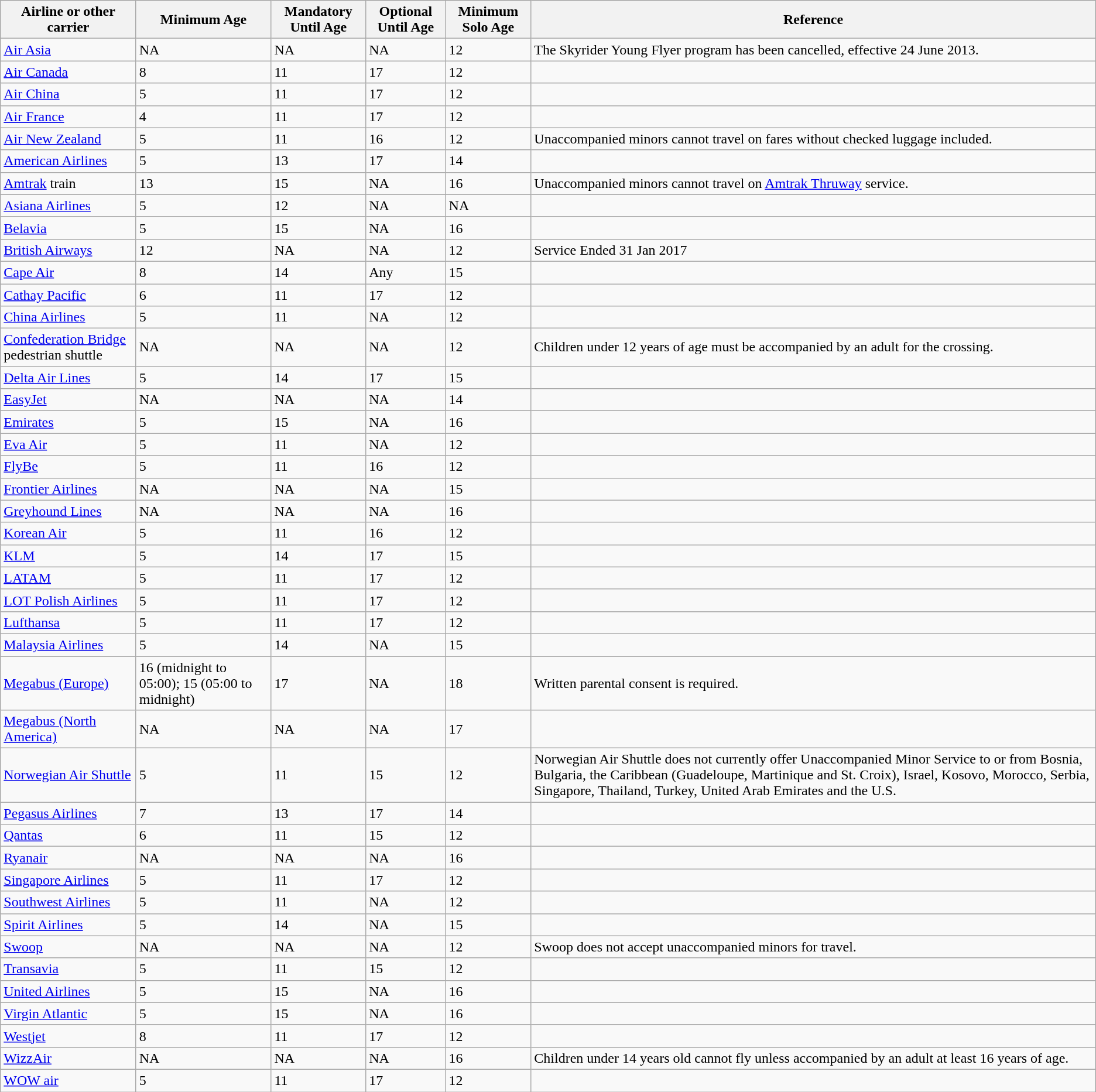<table class="wikitable sortable">
<tr>
<th>Airline or other carrier</th>
<th>Minimum Age</th>
<th>Mandatory Until Age</th>
<th>Optional Until Age</th>
<th>Minimum Solo Age</th>
<th>Reference</th>
</tr>
<tr>
<td><a href='#'>Air Asia</a></td>
<td>NA</td>
<td>NA</td>
<td>NA</td>
<td>12</td>
<td>The Skyrider Young Flyer program has been cancelled, effective 24 June 2013.</td>
</tr>
<tr>
<td><a href='#'>Air Canada</a></td>
<td>8</td>
<td>11</td>
<td>17</td>
<td>12</td>
<td></td>
</tr>
<tr>
<td><a href='#'>Air China</a></td>
<td>5</td>
<td>11</td>
<td>17</td>
<td>12</td>
<td></td>
</tr>
<tr>
<td><a href='#'>Air France</a></td>
<td>4</td>
<td>11</td>
<td>17</td>
<td>12</td>
<td></td>
</tr>
<tr>
<td><a href='#'>Air New Zealand</a></td>
<td>5</td>
<td>11</td>
<td>16</td>
<td>12</td>
<td>Unaccompanied minors cannot travel on fares without checked luggage included.</td>
</tr>
<tr>
<td><a href='#'>American Airlines</a></td>
<td>5</td>
<td>13</td>
<td>17</td>
<td>14</td>
<td></td>
</tr>
<tr>
<td><a href='#'>Amtrak</a> train</td>
<td>13</td>
<td>15</td>
<td>NA</td>
<td>16</td>
<td>Unaccompanied minors cannot travel on <a href='#'>Amtrak Thruway</a> service.</td>
</tr>
<tr>
<td><a href='#'>Asiana Airlines</a></td>
<td>5</td>
<td>12</td>
<td>NA</td>
<td>NA</td>
<td></td>
</tr>
<tr>
<td><a href='#'>Belavia</a></td>
<td>5</td>
<td>15</td>
<td>NA</td>
<td>16</td>
<td></td>
</tr>
<tr>
<td><a href='#'>British Airways</a></td>
<td>12</td>
<td>NA</td>
<td>NA</td>
<td>12</td>
<td>Service Ended 31 Jan 2017</td>
</tr>
<tr>
<td><a href='#'>Cape Air</a></td>
<td>8</td>
<td>14</td>
<td>Any</td>
<td>15</td>
<td></td>
</tr>
<tr>
<td><a href='#'>Cathay Pacific</a></td>
<td>6</td>
<td>11</td>
<td>17</td>
<td>12</td>
<td></td>
</tr>
<tr>
<td><a href='#'>China Airlines</a></td>
<td>5</td>
<td>11</td>
<td>NA</td>
<td>12</td>
<td></td>
</tr>
<tr>
<td><a href='#'>Confederation Bridge</a> pedestrian shuttle</td>
<td>NA</td>
<td>NA</td>
<td>NA</td>
<td>12</td>
<td>Children under 12 years of age must be accompanied by an adult for the crossing.</td>
</tr>
<tr>
<td><a href='#'>Delta Air Lines</a></td>
<td>5</td>
<td>14</td>
<td>17</td>
<td>15</td>
<td></td>
</tr>
<tr>
<td><a href='#'>EasyJet</a></td>
<td>NA</td>
<td>NA</td>
<td>NA</td>
<td>14</td>
<td></td>
</tr>
<tr>
<td><a href='#'>Emirates</a></td>
<td>5</td>
<td>15</td>
<td>NA</td>
<td>16</td>
<td></td>
</tr>
<tr>
<td><a href='#'>Eva Air</a></td>
<td>5</td>
<td>11</td>
<td>NA</td>
<td>12</td>
<td></td>
</tr>
<tr>
<td><a href='#'>FlyBe</a></td>
<td>5</td>
<td>11</td>
<td>16</td>
<td>12</td>
<td></td>
</tr>
<tr>
<td><a href='#'>Frontier Airlines</a></td>
<td>NA</td>
<td>NA</td>
<td>NA</td>
<td>15</td>
<td></td>
</tr>
<tr>
<td><a href='#'>Greyhound Lines</a></td>
<td>NA</td>
<td>NA</td>
<td>NA</td>
<td>16</td>
<td></td>
</tr>
<tr>
<td><a href='#'>Korean Air</a></td>
<td>5</td>
<td>11</td>
<td>16</td>
<td>12</td>
<td></td>
</tr>
<tr>
<td><a href='#'>KLM</a></td>
<td>5</td>
<td>14</td>
<td>17</td>
<td>15</td>
<td></td>
</tr>
<tr>
<td><a href='#'>LATAM</a></td>
<td>5</td>
<td>11</td>
<td>17</td>
<td>12</td>
<td></td>
</tr>
<tr>
<td><a href='#'>LOT Polish Airlines</a></td>
<td>5</td>
<td>11</td>
<td>17</td>
<td>12</td>
<td></td>
</tr>
<tr>
<td><a href='#'>Lufthansa</a></td>
<td>5</td>
<td>11</td>
<td>17</td>
<td>12</td>
<td></td>
</tr>
<tr>
<td><a href='#'>Malaysia Airlines</a></td>
<td>5</td>
<td>14</td>
<td>NA</td>
<td>15</td>
<td></td>
</tr>
<tr>
<td><a href='#'>Megabus (Europe)</a></td>
<td>16 (midnight to 05:00); 15 (05:00 to midnight)</td>
<td>17</td>
<td>NA</td>
<td>18</td>
<td>Written parental consent is required.</td>
</tr>
<tr>
<td><a href='#'>Megabus (North America)</a></td>
<td>NA</td>
<td>NA</td>
<td>NA</td>
<td>17</td>
<td></td>
</tr>
<tr>
<td><a href='#'>Norwegian Air Shuttle</a></td>
<td>5</td>
<td>11</td>
<td>15</td>
<td>12</td>
<td>Norwegian Air Shuttle does not currently offer Unaccompanied Minor Service to or from Bosnia, Bulgaria, the Caribbean (Guadeloupe, Martinique and St. Croix), Israel, Kosovo, Morocco, Serbia, Singapore, Thailand, Turkey, United Arab Emirates and the U.S.</td>
</tr>
<tr>
<td><a href='#'>Pegasus Airlines</a></td>
<td>7</td>
<td>13</td>
<td>17</td>
<td>14</td>
<td></td>
</tr>
<tr>
<td><a href='#'>Qantas</a></td>
<td>6</td>
<td>11</td>
<td>15</td>
<td>12</td>
<td></td>
</tr>
<tr>
<td><a href='#'>Ryanair</a></td>
<td>NA</td>
<td>NA</td>
<td>NA</td>
<td>16</td>
<td></td>
</tr>
<tr>
<td><a href='#'>Singapore Airlines</a></td>
<td>5</td>
<td>11</td>
<td>17</td>
<td>12</td>
<td></td>
</tr>
<tr>
<td><a href='#'>Southwest Airlines</a></td>
<td>5</td>
<td>11</td>
<td>NA</td>
<td>12</td>
<td></td>
</tr>
<tr>
<td><a href='#'>Spirit Airlines</a></td>
<td>5</td>
<td>14</td>
<td>NA</td>
<td>15</td>
<td></td>
</tr>
<tr>
<td><a href='#'>Swoop</a></td>
<td>NA</td>
<td>NA</td>
<td>NA</td>
<td>12</td>
<td>Swoop does not accept unaccompanied minors for travel.</td>
</tr>
<tr>
<td><a href='#'>Transavia</a></td>
<td>5</td>
<td>11</td>
<td>15</td>
<td>12</td>
<td></td>
</tr>
<tr>
<td><a href='#'>United Airlines</a></td>
<td>5</td>
<td>15</td>
<td>NA</td>
<td>16</td>
<td></td>
</tr>
<tr>
<td><a href='#'>Virgin Atlantic</a></td>
<td>5</td>
<td>15</td>
<td>NA</td>
<td>16</td>
<td></td>
</tr>
<tr>
<td><a href='#'>Westjet</a></td>
<td>8</td>
<td>11</td>
<td>17</td>
<td>12</td>
<td></td>
</tr>
<tr>
<td><a href='#'>WizzAir</a></td>
<td>NA</td>
<td>NA</td>
<td>NA</td>
<td>16</td>
<td>Children under 14 years old cannot fly unless accompanied by an adult at least 16 years of age.</td>
</tr>
<tr>
<td><a href='#'>WOW air</a></td>
<td>5</td>
<td>11</td>
<td>17</td>
<td>12</td>
<td></td>
</tr>
</table>
